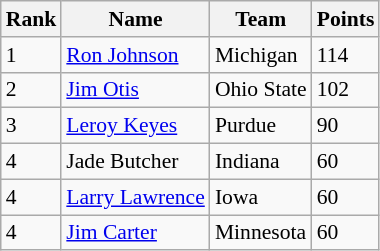<table class="wikitable" style="font-size: 90%">
<tr>
<th>Rank</th>
<th>Name</th>
<th>Team</th>
<th>Points</th>
</tr>
<tr>
<td>1</td>
<td><a href='#'>Ron Johnson</a></td>
<td>Michigan</td>
<td>114</td>
</tr>
<tr>
<td>2</td>
<td><a href='#'>Jim Otis</a></td>
<td>Ohio State</td>
<td>102</td>
</tr>
<tr>
<td>3</td>
<td><a href='#'>Leroy Keyes</a></td>
<td>Purdue</td>
<td>90</td>
</tr>
<tr>
<td>4</td>
<td>Jade Butcher</td>
<td>Indiana</td>
<td>60</td>
</tr>
<tr>
<td>4</td>
<td><a href='#'>Larry Lawrence</a></td>
<td>Iowa</td>
<td>60</td>
</tr>
<tr>
<td>4</td>
<td><a href='#'>Jim Carter</a></td>
<td>Minnesota</td>
<td>60</td>
</tr>
</table>
